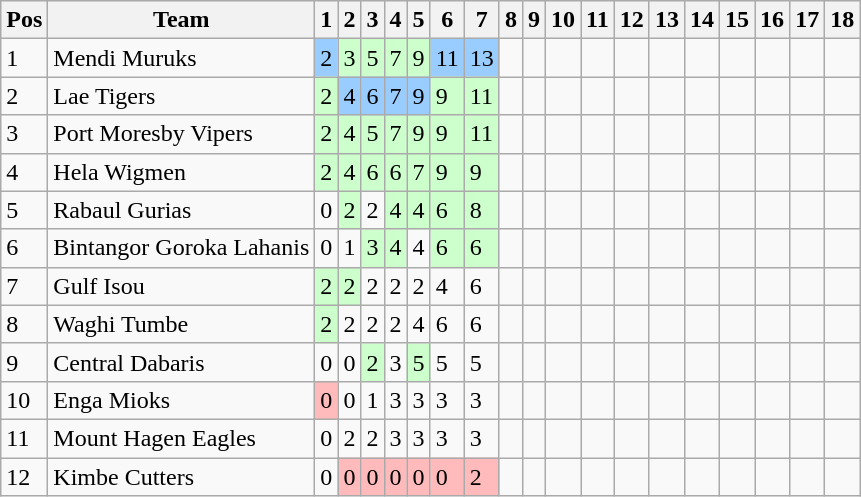<table class="wikitable">
<tr>
<th>Pos</th>
<th>Team</th>
<th>1</th>
<th>2</th>
<th>3</th>
<th>4</th>
<th>5</th>
<th>6</th>
<th>7</th>
<th>8</th>
<th>9</th>
<th>10</th>
<th>11</th>
<th>12</th>
<th>13</th>
<th>14</th>
<th>15</th>
<th>16</th>
<th>17</th>
<th>18</th>
</tr>
<tr>
<td>1</td>
<td> Mendi Muruks</td>
<td style="background:#99ccff;">2</td>
<td style="background:#ccffcc;">3</td>
<td style="background:#ccffcc;">5</td>
<td style="background:#ccffcc;">7</td>
<td style="background:#ccffcc;">9</td>
<td style="background:#99ccff;">11</td>
<td style="background:#99ccff;">13</td>
<td></td>
<td></td>
<td></td>
<td></td>
<td></td>
<td></td>
<td></td>
<td></td>
<td></td>
<td></td>
<td></td>
</tr>
<tr>
<td>2</td>
<td> Lae Tigers</td>
<td style="background:#ccffcc;">2</td>
<td style="background:#99ccff;">4</td>
<td style="background:#99ccff;">6</td>
<td style="background:#99ccff;">7</td>
<td style="background:#99ccff;">9</td>
<td style="background:#ccffcc;">9</td>
<td style="background:#ccffcc;">11</td>
<td></td>
<td></td>
<td></td>
<td></td>
<td></td>
<td></td>
<td></td>
<td></td>
<td></td>
<td></td>
<td></td>
</tr>
<tr>
<td>3</td>
<td> Port Moresby Vipers</td>
<td style="background:#ccffcc;">2</td>
<td style="background:#ccffcc;">4</td>
<td style="background:#ccffcc;">5</td>
<td style="background:#ccffcc;">7</td>
<td style="background:#ccffcc;">9</td>
<td style="background:#ccffcc;">9</td>
<td style="background:#ccffcc;">11</td>
<td></td>
<td></td>
<td></td>
<td></td>
<td></td>
<td></td>
<td></td>
<td></td>
<td></td>
<td></td>
<td></td>
</tr>
<tr>
<td>4</td>
<td> Hela Wigmen</td>
<td style="background:#ccffcc;">2</td>
<td style="background:#ccffcc;">4</td>
<td style="background:#ccffcc;">6</td>
<td style="background:#ccffcc;">6</td>
<td style="background:#ccffcc;">7</td>
<td style="background:#ccffcc;">9</td>
<td style="background:#ccffcc;">9</td>
<td></td>
<td></td>
<td></td>
<td></td>
<td></td>
<td></td>
<td></td>
<td></td>
<td></td>
<td></td>
<td></td>
</tr>
<tr>
<td>5</td>
<td> Rabaul Gurias</td>
<td>0</td>
<td style="background:#ccffcc;">2</td>
<td>2</td>
<td style="background:#ccffcc;">4</td>
<td style="background:#ccffcc;">4</td>
<td style="background:#ccffcc;">6</td>
<td style="background:#ccffcc;">8</td>
<td></td>
<td></td>
<td></td>
<td></td>
<td></td>
<td></td>
<td></td>
<td></td>
<td></td>
<td></td>
<td></td>
</tr>
<tr>
<td>6</td>
<td> Bintangor Goroka Lahanis</td>
<td>0</td>
<td>1</td>
<td style="background:#ccffcc;">3</td>
<td style="background:#ccffcc;">4</td>
<td>4</td>
<td style="background:#ccffcc;">6</td>
<td style="background:#ccffcc;">6</td>
<td></td>
<td></td>
<td></td>
<td></td>
<td></td>
<td></td>
<td></td>
<td></td>
<td></td>
<td></td>
<td></td>
</tr>
<tr>
<td>7</td>
<td> Gulf Isou</td>
<td style="background:#ccffcc;">2</td>
<td style="background:#ccffcc;">2</td>
<td>2</td>
<td>2</td>
<td>2</td>
<td>4</td>
<td>6</td>
<td></td>
<td></td>
<td></td>
<td></td>
<td></td>
<td></td>
<td></td>
<td></td>
<td></td>
<td></td>
<td></td>
</tr>
<tr>
<td>8</td>
<td> Waghi Tumbe</td>
<td style="background:#ccffcc;">2</td>
<td>2</td>
<td>2</td>
<td>2</td>
<td>4</td>
<td>6</td>
<td>6</td>
<td></td>
<td></td>
<td></td>
<td></td>
<td></td>
<td></td>
<td></td>
<td></td>
<td></td>
<td></td>
<td></td>
</tr>
<tr>
<td>9</td>
<td> Central Dabaris</td>
<td>0</td>
<td>0</td>
<td style="background:#ccffcc;">2</td>
<td>3</td>
<td style="background:#ccffcc;">5</td>
<td>5</td>
<td>5</td>
<td></td>
<td></td>
<td></td>
<td></td>
<td></td>
<td></td>
<td></td>
<td></td>
<td></td>
<td></td>
<td></td>
</tr>
<tr>
<td>10</td>
<td> Enga Mioks</td>
<td style="background:#ffbbbb;">0</td>
<td>0</td>
<td>1</td>
<td>3</td>
<td>3</td>
<td>3</td>
<td>3</td>
<td></td>
<td></td>
<td></td>
<td></td>
<td></td>
<td></td>
<td></td>
<td></td>
<td></td>
<td></td>
<td></td>
</tr>
<tr>
<td>11</td>
<td> Mount Hagen Eagles</td>
<td>0</td>
<td>2</td>
<td>2</td>
<td>3</td>
<td>3</td>
<td>3</td>
<td>3</td>
<td></td>
<td></td>
<td></td>
<td></td>
<td></td>
<td></td>
<td></td>
<td></td>
<td></td>
<td></td>
<td></td>
</tr>
<tr>
<td>12</td>
<td> Kimbe Cutters</td>
<td>0</td>
<td style="background:#ffbbbb;">0</td>
<td style="background:#ffbbbb;">0</td>
<td style="background:#ffbbbb;">0</td>
<td style="background:#ffbbbb;">0</td>
<td style="background:#ffbbbb;">0</td>
<td style="background:#ffbbbb;">2</td>
<td></td>
<td></td>
<td></td>
<td></td>
<td></td>
<td></td>
<td></td>
<td></td>
<td></td>
<td></td>
<td></td>
</tr>
</table>
